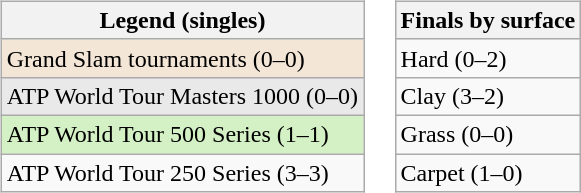<table>
<tr>
<td></td>
</tr>
<tr valign=top>
<td><br><table class="wikitable sortable mw-collapsible mw-collapsed">
<tr>
<th>Legend (singles)</th>
</tr>
<tr style="background:#f3e6d7;">
<td>Grand Slam tournaments (0–0)</td>
</tr>
<tr style="background:#e9e9e9;">
<td>ATP World Tour Masters 1000 (0–0)</td>
</tr>
<tr style="background:#d4f1c5;">
<td>ATP World Tour 500 Series (1–1)</td>
</tr>
<tr>
<td>ATP World Tour 250 Series (3–3)</td>
</tr>
</table>
</td>
<td><br><table class="wikitable sortable mw-collapsible mw-collapsed">
<tr>
<th>Finals by surface</th>
</tr>
<tr>
<td>Hard (0–2)</td>
</tr>
<tr>
<td>Clay (3–2)</td>
</tr>
<tr>
<td>Grass (0–0)</td>
</tr>
<tr>
<td>Carpet (1–0)</td>
</tr>
</table>
</td>
</tr>
</table>
